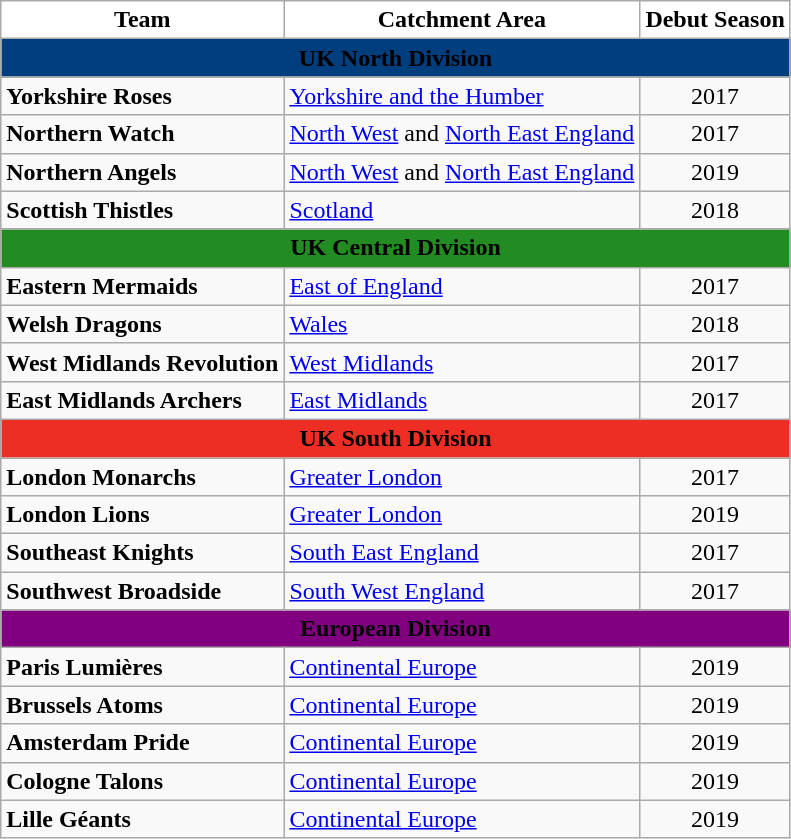<table class="wikitable" style="text-align:left">
<tr>
<th style="background:white">Team</th>
<th style="background:white">Catchment Area</th>
<th style="background:white">Debut Season</th>
</tr>
<tr>
<th style="background:#003E7E;" colspan="6"><span>UK North Division</span></th>
</tr>
<tr>
<td><strong>Yorkshire Roses</strong></td>
<td><a href='#'>Yorkshire and the Humber</a></td>
<td align=center>2017</td>
</tr>
<tr>
<td><strong>Northern Watch</strong></td>
<td><a href='#'>North West</a> and <a href='#'>North East England</a></td>
<td align=center>2017</td>
</tr>
<tr>
<td><strong>Northern Angels</strong></td>
<td><a href='#'>North West</a> and <a href='#'>North East England</a></td>
<td align=center>2019</td>
</tr>
<tr>
<td><strong>Scottish Thistles</strong></td>
<td><a href='#'>Scotland</a></td>
<td align=center>2018</td>
</tr>
<tr>
<th style="background:#228B22;" colspan="6"><span>UK Central Division</span></th>
</tr>
<tr>
<td><strong>Eastern Mermaids</strong></td>
<td><a href='#'>East of England</a></td>
<td align=center>2017</td>
</tr>
<tr>
<td><strong>Welsh Dragons</strong></td>
<td><a href='#'>Wales</a></td>
<td align=center>2018</td>
</tr>
<tr>
<td><strong>West Midlands Revolution</strong></td>
<td><a href='#'>West Midlands</a></td>
<td align=center>2017</td>
</tr>
<tr>
<td><strong>East Midlands Archers</strong></td>
<td><a href='#'>East Midlands</a></td>
<td align=center>2017</td>
</tr>
<tr>
<th style="background:#EE2E24;" colspan="6"><span>UK South Division</span></th>
</tr>
<tr>
<td><strong>London Monarchs</strong></td>
<td><a href='#'>Greater London</a></td>
<td align=center>2017</td>
</tr>
<tr>
<td><strong>London Lions</strong></td>
<td><a href='#'>Greater London</a></td>
<td align=center>2019</td>
</tr>
<tr>
<td><strong>Southeast Knights</strong></td>
<td><a href='#'>South East England</a></td>
<td align=center>2017</td>
</tr>
<tr>
<td><strong>Southwest Broadside</strong></td>
<td><a href='#'>South West England</a></td>
<td align=center>2017</td>
</tr>
<tr>
<th style="background:#800080;" colspan="6"><span>European Division</span></th>
</tr>
<tr>
<td><strong>Paris Lumières</strong></td>
<td><a href='#'>Continental Europe</a></td>
<td align=center>2019</td>
</tr>
<tr>
<td><strong>Brussels Atoms</strong></td>
<td><a href='#'>Continental Europe</a></td>
<td align=center>2019</td>
</tr>
<tr>
<td><strong>Amsterdam Pride</strong></td>
<td><a href='#'>Continental Europe</a></td>
<td align=center>2019</td>
</tr>
<tr>
<td><strong>Cologne Talons</strong></td>
<td><a href='#'>Continental Europe</a></td>
<td align=center>2019</td>
</tr>
<tr>
<td><strong>Lille Géants</strong></td>
<td><a href='#'>Continental Europe</a></td>
<td align=center>2019</td>
</tr>
</table>
